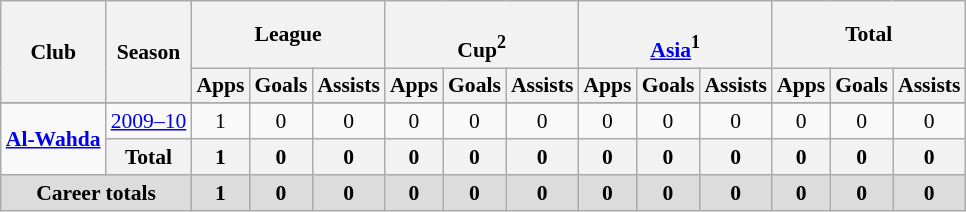<table class="wikitable" style="font-size:90%; text-align: center;">
<tr>
<th rowspan="2">Club</th>
<th rowspan="2">Season</th>
<th colspan="3">League</th>
<th colspan="3"><br>Cup<sup>2</sup></th>
<th colspan="3"><br><a href='#'>Asia</a><sup>1</sup></th>
<th colspan="3">Total</th>
</tr>
<tr>
<th>Apps</th>
<th>Goals</th>
<th>Assists</th>
<th>Apps</th>
<th>Goals</th>
<th>Assists</th>
<th>Apps</th>
<th>Goals</th>
<th>Assists</th>
<th>Apps</th>
<th>Goals</th>
<th>Assists</th>
</tr>
<tr>
</tr>
<tr align=center>
<td rowspan="2" align=center valign=center><strong><a href='#'>Al-Wahda</a></strong></td>
<td><a href='#'>2009–10</a></td>
<td>1</td>
<td>0</td>
<td>0</td>
<td>0</td>
<td>0</td>
<td>0</td>
<td>0</td>
<td>0</td>
<td>0</td>
<td>0</td>
<td>0</td>
<td>0</td>
</tr>
<tr align=center>
<th>Total</th>
<th>1</th>
<th>0</th>
<th>0</th>
<th>0</th>
<th>0</th>
<th>0</th>
<th>0</th>
<th>0</th>
<th>0</th>
<th>0</th>
<th>0</th>
<th>0</th>
</tr>
<tr>
<th style="background: #DCDCDC" colspan="2">Career totals</th>
<th style="background: #DCDCDC">1</th>
<th style="background: #DCDCDC">0</th>
<th style="background: #DCDCDC">0</th>
<th style="background: #DCDCDC">0</th>
<th style="background: #DCDCDC">0</th>
<th style="background: #DCDCDC">0</th>
<th style="background: #DCDCDC">0</th>
<th style="background: #DCDCDC">0</th>
<th style="background: #DCDCDC">0</th>
<th style="background: #DCDCDC">0</th>
<th style="background: #DCDCDC">0</th>
<th style="background: #DCDCDC">0</th>
</tr>
</table>
